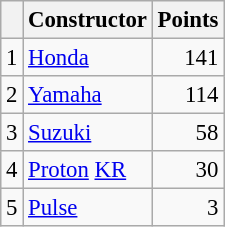<table class="wikitable" style="font-size: 95%;">
<tr>
<th></th>
<th>Constructor</th>
<th>Points</th>
</tr>
<tr>
<td align=center>1</td>
<td> <a href='#'>Honda</a></td>
<td align=right>141</td>
</tr>
<tr>
<td align=center>2</td>
<td> <a href='#'>Yamaha</a></td>
<td align=right>114</td>
</tr>
<tr>
<td align=center>3</td>
<td> <a href='#'>Suzuki</a></td>
<td align=right>58</td>
</tr>
<tr>
<td align=center>4</td>
<td> <a href='#'>Proton</a> <a href='#'>KR</a></td>
<td align=right>30</td>
</tr>
<tr>
<td align=center>5</td>
<td> <a href='#'>Pulse</a></td>
<td align=right>3</td>
</tr>
</table>
